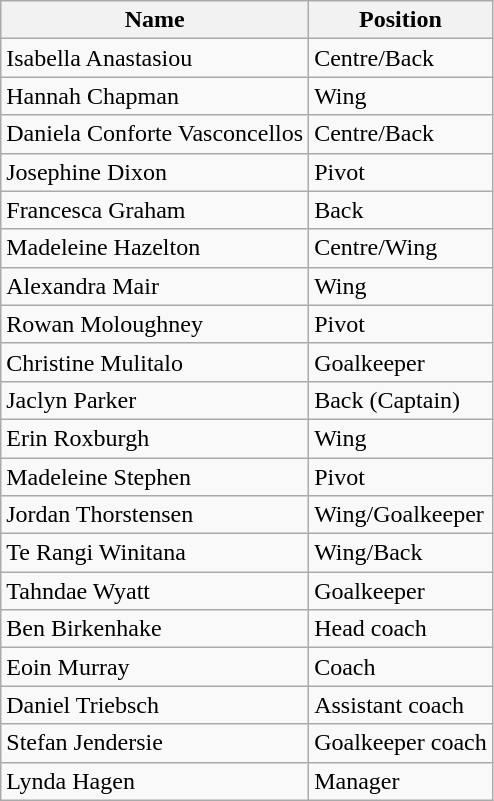<table class="wikitable sortable">
<tr>
<th>Name</th>
<th>Position</th>
</tr>
<tr>
<td>Isabella Anastasiou</td>
<td>Centre/Back</td>
</tr>
<tr>
<td>Hannah Chapman</td>
<td>Wing</td>
</tr>
<tr>
<td>Daniela Conforte Vasconcellos</td>
<td>Centre/Back</td>
</tr>
<tr>
<td>Josephine Dixon</td>
<td>Pivot</td>
</tr>
<tr>
<td>Francesca Graham</td>
<td>Back</td>
</tr>
<tr>
<td>Madeleine Hazelton</td>
<td>Centre/Wing</td>
</tr>
<tr>
<td>Alexandra Mair</td>
<td>Wing</td>
</tr>
<tr>
<td>Rowan Moloughney</td>
<td>Pivot</td>
</tr>
<tr>
<td>Christine Mulitalo</td>
<td>Goalkeeper</td>
</tr>
<tr>
<td>Jaclyn Parker</td>
<td>Back (Captain)</td>
</tr>
<tr>
<td>Erin Roxburgh</td>
<td>Wing</td>
</tr>
<tr>
<td>Madeleine Stephen</td>
<td>Pivot</td>
</tr>
<tr>
<td>Jordan Thorstensen</td>
<td>Wing/Goalkeeper</td>
</tr>
<tr>
<td>Te Rangi Winitana</td>
<td>Wing/Back</td>
</tr>
<tr>
<td>Tahndae Wyatt</td>
<td>Goalkeeper</td>
</tr>
<tr>
<td>Ben Birkenhake</td>
<td>Head coach</td>
</tr>
<tr>
<td>Eoin Murray</td>
<td>Coach</td>
</tr>
<tr>
<td>Daniel Triebsch</td>
<td>Assistant coach</td>
</tr>
<tr>
<td>Stefan Jendersie</td>
<td>Goalkeeper coach</td>
</tr>
<tr>
<td>Lynda Hagen</td>
<td>Manager</td>
</tr>
</table>
